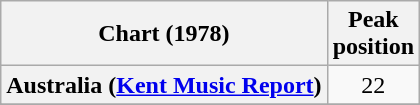<table class="wikitable sortable plainrowheaders" style="text-align:center">
<tr>
<th scope="col">Chart (1978)</th>
<th scope="col">Peak<br>position</th>
</tr>
<tr>
<th scope="row">Australia (<a href='#'>Kent Music Report</a>)</th>
<td>22</td>
</tr>
<tr>
</tr>
<tr>
</tr>
<tr>
</tr>
<tr>
</tr>
<tr>
</tr>
<tr>
</tr>
</table>
